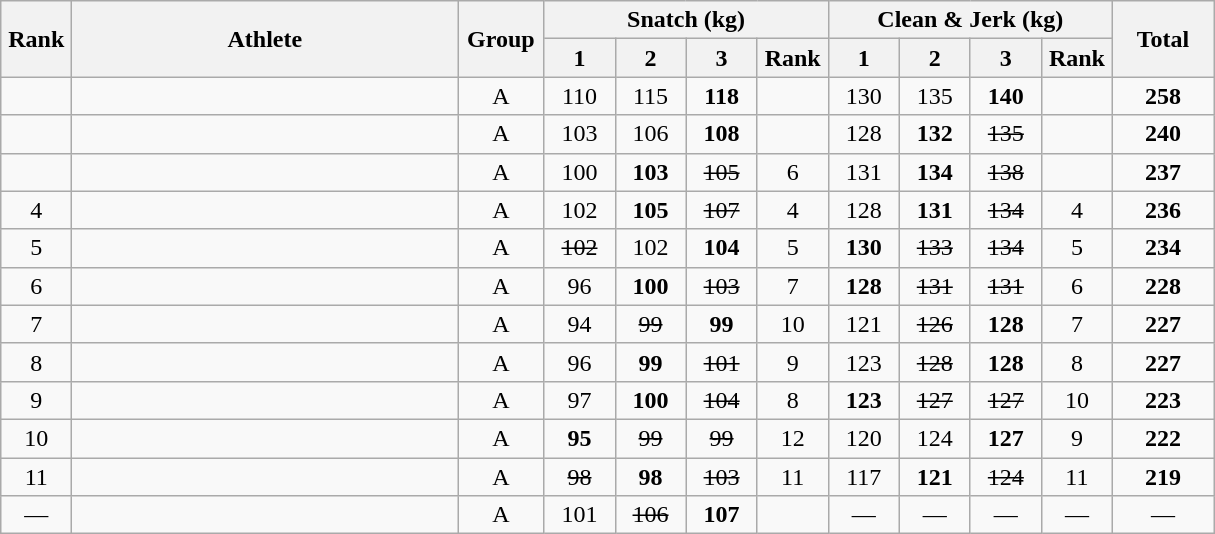<table class = "wikitable" style="text-align:center;">
<tr>
<th rowspan=2 width=40>Rank</th>
<th rowspan=2 width=250>Athlete</th>
<th rowspan=2 width=50>Group</th>
<th colspan=4>Snatch (kg)</th>
<th colspan=4>Clean & Jerk (kg)</th>
<th rowspan=2 width=60>Total</th>
</tr>
<tr>
<th width=40>1</th>
<th width=40>2</th>
<th width=40>3</th>
<th width=40>Rank</th>
<th width=40>1</th>
<th width=40>2</th>
<th width=40>3</th>
<th width=40>Rank</th>
</tr>
<tr>
<td></td>
<td align="left"></td>
<td>A</td>
<td>110</td>
<td>115</td>
<td><strong>118</strong></td>
<td></td>
<td>130</td>
<td>135</td>
<td><strong>140</strong></td>
<td></td>
<td><strong>258</strong></td>
</tr>
<tr>
<td></td>
<td align="left"></td>
<td>A</td>
<td>103</td>
<td>106</td>
<td><strong>108</strong></td>
<td></td>
<td>128</td>
<td><strong>132</strong></td>
<td><s>135</s></td>
<td></td>
<td><strong>240</strong></td>
</tr>
<tr>
<td></td>
<td align="left"></td>
<td>A</td>
<td>100</td>
<td><strong>103</strong></td>
<td><s>105</s></td>
<td>6</td>
<td>131</td>
<td><strong>134</strong></td>
<td><s>138</s></td>
<td></td>
<td><strong>237</strong></td>
</tr>
<tr>
<td>4</td>
<td align="left"></td>
<td>A</td>
<td>102</td>
<td><strong>105</strong></td>
<td><s>107</s></td>
<td>4</td>
<td>128</td>
<td><strong>131</strong></td>
<td><s>134</s></td>
<td>4</td>
<td><strong>236</strong></td>
</tr>
<tr>
<td>5</td>
<td align="left"></td>
<td>A</td>
<td><s>102</s></td>
<td>102</td>
<td><strong>104</strong></td>
<td>5</td>
<td><strong>130</strong></td>
<td><s>133</s></td>
<td><s>134</s></td>
<td>5</td>
<td><strong>234</strong></td>
</tr>
<tr>
<td>6</td>
<td align="left"></td>
<td>A</td>
<td>96</td>
<td><strong>100</strong></td>
<td><s>103</s></td>
<td>7</td>
<td><strong>128</strong></td>
<td><s>131</s></td>
<td><s>131</s></td>
<td>6</td>
<td><strong>228</strong></td>
</tr>
<tr>
<td>7</td>
<td align="left"></td>
<td>A</td>
<td>94</td>
<td><s>99</s></td>
<td><strong>99</strong></td>
<td>10</td>
<td>121</td>
<td><s>126</s></td>
<td><strong>128</strong></td>
<td>7</td>
<td><strong>227</strong></td>
</tr>
<tr>
<td>8</td>
<td align="left"></td>
<td>A</td>
<td>96</td>
<td><strong>99</strong></td>
<td><s>101</s></td>
<td>9</td>
<td>123</td>
<td><s>128</s></td>
<td><strong>128</strong></td>
<td>8</td>
<td><strong>227</strong></td>
</tr>
<tr>
<td>9</td>
<td align="left"></td>
<td>A</td>
<td>97</td>
<td><strong>100</strong></td>
<td><s>104</s></td>
<td>8</td>
<td><strong>123</strong></td>
<td><s>127</s></td>
<td><s>127</s></td>
<td>10</td>
<td><strong>223</strong></td>
</tr>
<tr>
<td>10</td>
<td align="left"></td>
<td>A</td>
<td><strong>95</strong></td>
<td><s>99</s></td>
<td><s>99</s></td>
<td>12</td>
<td>120</td>
<td>124</td>
<td><strong>127</strong></td>
<td>9</td>
<td><strong>222</strong></td>
</tr>
<tr>
<td>11</td>
<td align="left"></td>
<td>A</td>
<td><s>98</s></td>
<td><strong>98</strong></td>
<td><s>103</s></td>
<td>11</td>
<td>117</td>
<td><strong>121</strong></td>
<td><s>124</s></td>
<td>11</td>
<td><strong>219</strong></td>
</tr>
<tr>
<td>—</td>
<td align="left"></td>
<td>A</td>
<td>101</td>
<td><s>106</s></td>
<td><strong>107</strong></td>
<td></td>
<td>—</td>
<td>—</td>
<td>—</td>
<td>—</td>
<td>—</td>
</tr>
</table>
